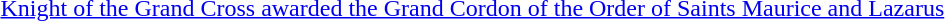<table>
<tr>
<td rowspan=2 style="width:60px; vertical-align:top;"></td>
<td><br><a href='#'>Knight of the Grand Cross awarded the Grand Cordon of the Order of Saints Maurice and Lazarus</a></td>
</tr>
</table>
